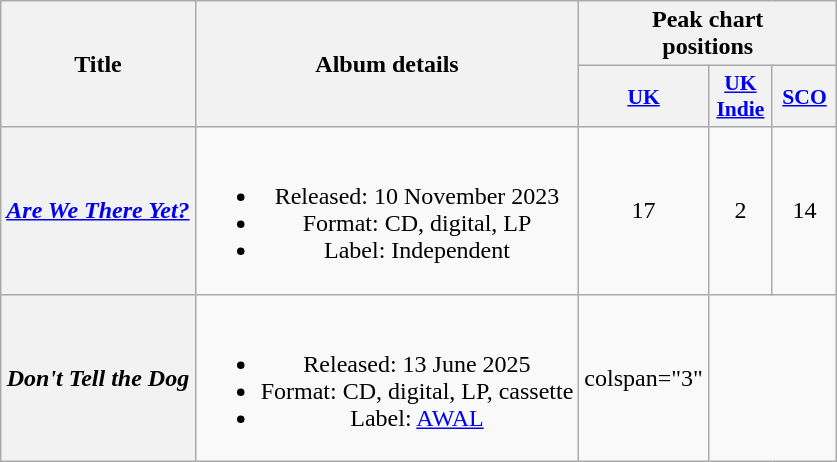<table class="wikitable plainrowheaders" style="text-align:center;" border="1">
<tr>
<th scope="col" rowspan="2">Title</th>
<th scope="col" rowspan="2">Album details</th>
<th scope="col" colspan="3">Peak chart<br>positions</th>
</tr>
<tr>
<th scope="col" style="width:2.5em;font-size:90%"><a href='#'>UK</a><br></th>
<th scope="col" style="width:2.5em;font-size:90%"><a href='#'>UK Indie</a><br></th>
<th scope="col" style="width:2.5em;font-size:90%"><a href='#'>SCO</a><br></th>
</tr>
<tr>
<th scope="row"><em><a href='#'>Are We There Yet?</a></em></th>
<td><br><ul><li>Released: 10 November 2023</li><li>Format: CD, digital, LP</li><li>Label: Independent</li></ul></td>
<td>17</td>
<td>2</td>
<td>14</td>
</tr>
<tr>
<th scope="row"><em>Don't Tell the Dog</em></th>
<td><br><ul><li>Released: 13 June 2025</li><li>Format: CD, digital, LP, cassette</li><li>Label: <a href='#'>AWAL</a></li></ul></td>
<td>colspan="3" </td>
</tr>
</table>
